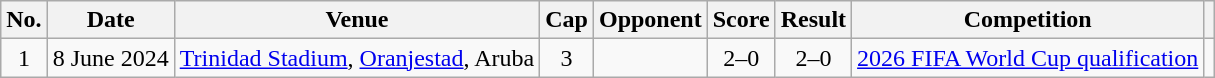<table class="wikitable">
<tr>
<th scope="col">No.</th>
<th scope="col">Date</th>
<th scope="col">Venue</th>
<th scope="col">Cap</th>
<th scope="col">Opponent</th>
<th scope="col">Score</th>
<th scope="col">Result</th>
<th scope="col">Competition</th>
<th scope="col class="unsortable"></th>
</tr>
<tr>
<td align="center">1</td>
<td>8 June 2024</td>
<td><a href='#'>Trinidad Stadium</a>, <a href='#'>Oranjestad</a>, Aruba</td>
<td align="center">3</td>
<td></td>
<td align="center">2–0</td>
<td align="center">2–0</td>
<td><a href='#'>2026 FIFA World Cup qualification</a></td>
<td align="center"></td>
</tr>
</table>
